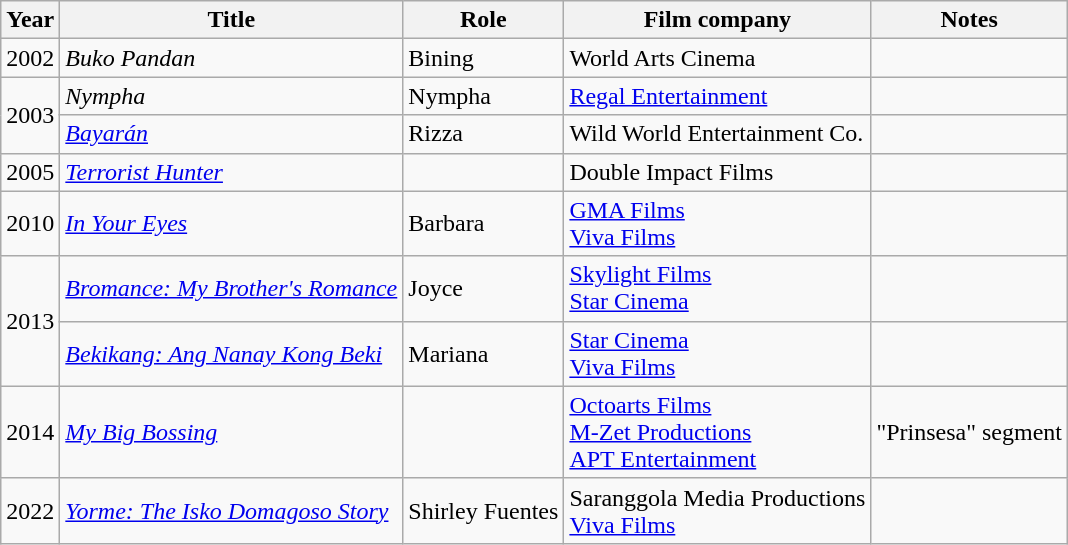<table class="wikitable sortable">
<tr>
<th>Year</th>
<th>Title</th>
<th>Role</th>
<th>Film company</th>
<th>Notes</th>
</tr>
<tr>
<td>2002</td>
<td><em>Buko Pandan</em></td>
<td>Bining</td>
<td>World Arts Cinema</td>
<td></td>
</tr>
<tr>
<td rowspan="2">2003</td>
<td><em>Nympha</em></td>
<td>Nympha</td>
<td><a href='#'>Regal Entertainment</a></td>
<td></td>
</tr>
<tr>
<td><em><a href='#'>Bayarán</a></em></td>
<td>Rizza</td>
<td>Wild World Entertainment Co.</td>
<td></td>
</tr>
<tr>
<td>2005</td>
<td><em><a href='#'>Terrorist Hunter</a></em></td>
<td></td>
<td>Double Impact Films</td>
<td></td>
</tr>
<tr>
<td>2010</td>
<td><em><a href='#'>In Your Eyes</a></em></td>
<td>Barbara</td>
<td><a href='#'>GMA Films</a><br><a href='#'>Viva Films</a></td>
<td></td>
</tr>
<tr>
<td rowspan="2">2013</td>
<td><em><a href='#'>Bromance: My Brother's Romance</a></em></td>
<td>Joyce</td>
<td><a href='#'>Skylight Films</a><br><a href='#'>Star Cinema</a></td>
<td></td>
</tr>
<tr>
<td><em><a href='#'>Bekikang: Ang Nanay Kong Beki</a></em></td>
<td>Mariana</td>
<td><a href='#'>Star Cinema</a><br><a href='#'>Viva Films</a></td>
<td></td>
</tr>
<tr>
<td>2014</td>
<td><em><a href='#'>My Big Bossing</a></em></td>
<td></td>
<td><a href='#'>Octoarts Films</a><br><a href='#'>M-Zet Productions</a><br><a href='#'>APT Entertainment</a></td>
<td>"Prinsesa" segment</td>
</tr>
<tr>
<td>2022</td>
<td><em><a href='#'>Yorme: The Isko Domagoso Story</a></em></td>
<td>Shirley Fuentes</td>
<td>Saranggola Media Productions<br><a href='#'>Viva Films</a></td>
<td></td>
</tr>
</table>
